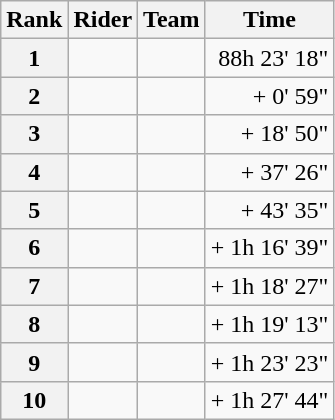<table class="wikitable">
<tr>
<th scope="col">Rank</th>
<th scope="col">Rider</th>
<th scope="col">Team</th>
<th scope="col">Time</th>
</tr>
<tr>
<th scope="row">1</th>
<td></td>
<td></td>
<td style="text-align:right;">88h 23' 18"</td>
</tr>
<tr>
<th scope="row">2</th>
<td></td>
<td></td>
<td style="text-align:right;">+ 0' 59"</td>
</tr>
<tr>
<th scope="row">3</th>
<td></td>
<td></td>
<td style="text-align:right;">+ 18' 50"</td>
</tr>
<tr>
<th scope="row">4</th>
<td></td>
<td></td>
<td style="text-align:right;">+ 37' 26"</td>
</tr>
<tr>
<th scope="row">5</th>
<td></td>
<td></td>
<td style="text-align:right;">+ 43' 35"</td>
</tr>
<tr>
<th scope="row">6</th>
<td></td>
<td></td>
<td style="text-align:right;">+ 1h 16' 39"</td>
</tr>
<tr>
<th scope="row">7</th>
<td></td>
<td></td>
<td style="text-align:right;">+ 1h 18' 27"</td>
</tr>
<tr>
<th scope="row">8</th>
<td></td>
<td></td>
<td style="text-align:right;">+ 1h 19' 13"</td>
</tr>
<tr>
<th scope="row">9</th>
<td></td>
<td></td>
<td style="text-align:right;">+ 1h 23' 23"</td>
</tr>
<tr>
<th scope="row">10</th>
<td></td>
<td></td>
<td style="text-align:right;">+ 1h 27' 44"</td>
</tr>
</table>
